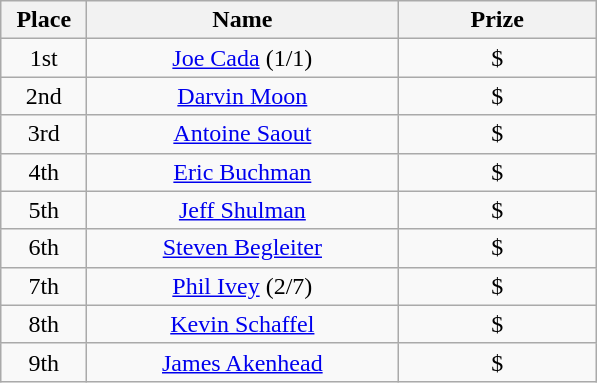<table class="wikitable">
<tr>
<th width="50">Place</th>
<th width="200">Name</th>
<th width="125">Prize</th>
</tr>
<tr>
<td align = "center">1st</td>
<td align = "center"><a href='#'>Joe Cada</a> (1/1)</td>
<td align = "center">$</td>
</tr>
<tr>
<td align = "center">2nd</td>
<td align = "center"><a href='#'>Darvin Moon</a></td>
<td align = "center">$</td>
</tr>
<tr>
<td align = "center">3rd</td>
<td align = "center"><a href='#'>Antoine Saout</a></td>
<td align = "center">$</td>
</tr>
<tr>
<td align = "center">4th</td>
<td align = "center"><a href='#'>Eric Buchman</a></td>
<td align = "center">$</td>
</tr>
<tr>
<td align = "center">5th</td>
<td align = "center"><a href='#'>Jeff Shulman</a></td>
<td align = "center">$</td>
</tr>
<tr>
<td align = "center">6th</td>
<td align = "center"><a href='#'>Steven Begleiter</a></td>
<td align = "center">$</td>
</tr>
<tr>
<td align = "center">7th</td>
<td align = "center"><a href='#'>Phil Ivey</a> (2/7)</td>
<td align = "center">$</td>
</tr>
<tr>
<td align = "center">8th</td>
<td align = "center"><a href='#'>Kevin Schaffel</a></td>
<td align = "center">$</td>
</tr>
<tr>
<td align = "center">9th</td>
<td align = "center"><a href='#'>James Akenhead</a></td>
<td align = "center">$</td>
</tr>
</table>
